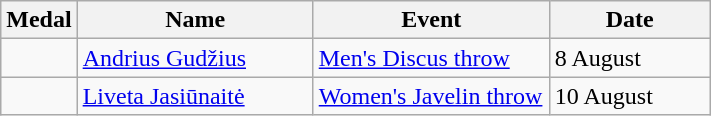<table class="wikitable" style="font-size:100%">
<tr>
<th>Medal</th>
<th width=150>Name</th>
<th width=150>Event</th>
<th width=100>Date</th>
</tr>
<tr>
<td></td>
<td><a href='#'>Andrius Gudžius</a></td>
<td><a href='#'>Men's Discus throw</a></td>
<td>8 August</td>
</tr>
<tr>
<td></td>
<td><a href='#'>Liveta Jasiūnaitė</a></td>
<td><a href='#'>Women's Javelin throw</a></td>
<td>10 August</td>
</tr>
</table>
